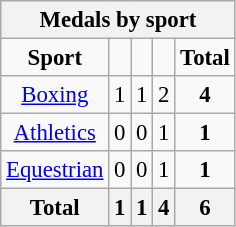<table class="wikitable" style="font-size:95%">
<tr style="background:#efefef;">
<th colspan=5><strong>Medals by sport</strong></th>
</tr>
<tr align=center>
<td><strong>Sport</strong></td>
<td></td>
<td></td>
<td></td>
<td><strong>Total</strong></td>
</tr>
<tr align=center>
<td><a href='#'>Boxing</a></td>
<td>1</td>
<td>1</td>
<td>2</td>
<td><strong>4</strong></td>
</tr>
<tr align=center>
<td><a href='#'>Athletics</a></td>
<td>0</td>
<td>0</td>
<td>1</td>
<td><strong>1</strong></td>
</tr>
<tr align=center>
<td><a href='#'>Equestrian</a></td>
<td>0</td>
<td>0</td>
<td>1</td>
<td><strong>1</strong></td>
</tr>
<tr align=center>
<th>Total</th>
<th>1</th>
<th>1</th>
<th>4</th>
<th>6</th>
</tr>
</table>
